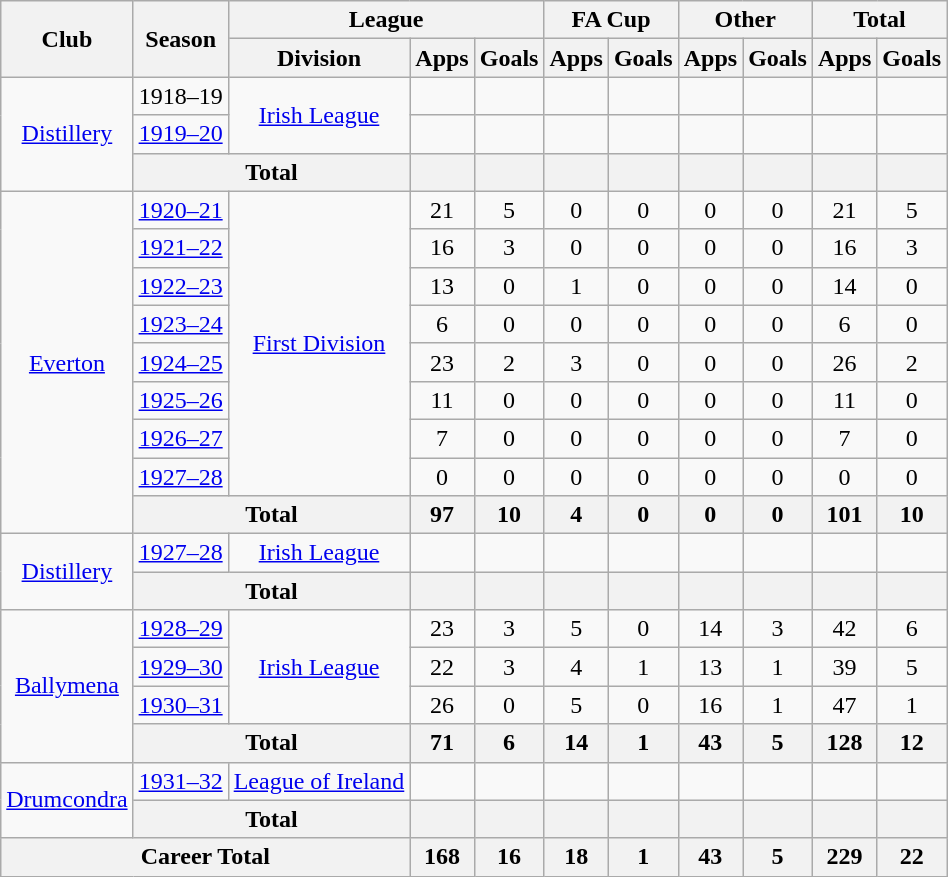<table class="wikitable" style="text-align: center;">
<tr>
<th rowspan="2">Club</th>
<th rowspan="2">Season</th>
<th colspan="3">League</th>
<th colspan="2">FA Cup</th>
<th colspan="2">Other</th>
<th colspan="2">Total</th>
</tr>
<tr>
<th>Division</th>
<th>Apps</th>
<th>Goals</th>
<th>Apps</th>
<th>Goals</th>
<th>Apps</th>
<th>Goals</th>
<th>Apps</th>
<th>Goals</th>
</tr>
<tr>
<td rowspan="3"><a href='#'>Distillery</a></td>
<td>1918–19</td>
<td rowspan="2"><a href='#'>Irish League</a></td>
<td></td>
<td></td>
<td></td>
<td></td>
<td></td>
<td></td>
<td></td>
<td></td>
</tr>
<tr>
<td><a href='#'>1919–20</a></td>
<td></td>
<td></td>
<td></td>
<td></td>
<td></td>
<td></td>
<td></td>
<td></td>
</tr>
<tr>
<th colspan="2">Total</th>
<th></th>
<th></th>
<th></th>
<th></th>
<th></th>
<th></th>
<th></th>
<th></th>
</tr>
<tr>
<td rowspan="9"><a href='#'>Everton</a></td>
<td><a href='#'>1920–21</a></td>
<td rowspan="8"><a href='#'>First Division</a></td>
<td>21</td>
<td>5</td>
<td>0</td>
<td>0</td>
<td>0</td>
<td>0</td>
<td>21</td>
<td 0>5</td>
</tr>
<tr>
<td><a href='#'>1921–22</a></td>
<td>16</td>
<td>3</td>
<td>0</td>
<td>0</td>
<td>0</td>
<td>0</td>
<td>16</td>
<td 0>3</td>
</tr>
<tr>
<td><a href='#'>1922–23</a></td>
<td>13</td>
<td>0</td>
<td>1</td>
<td>0</td>
<td>0</td>
<td>0</td>
<td>14</td>
<td 0>0</td>
</tr>
<tr>
<td><a href='#'>1923–24</a></td>
<td>6</td>
<td>0</td>
<td>0</td>
<td>0</td>
<td>0</td>
<td>0</td>
<td>6</td>
<td 0>0</td>
</tr>
<tr>
<td><a href='#'>1924–25</a></td>
<td>23</td>
<td>2</td>
<td>3</td>
<td>0</td>
<td>0</td>
<td>0</td>
<td>26</td>
<td 0>2</td>
</tr>
<tr>
<td><a href='#'>1925–26</a></td>
<td>11</td>
<td>0</td>
<td>0</td>
<td>0</td>
<td>0</td>
<td>0</td>
<td>11</td>
<td 0>0</td>
</tr>
<tr>
<td><a href='#'>1926–27</a></td>
<td>7</td>
<td>0</td>
<td>0</td>
<td>0</td>
<td>0</td>
<td>0</td>
<td>7</td>
<td 0>0</td>
</tr>
<tr>
<td><a href='#'>1927–28</a></td>
<td>0</td>
<td>0</td>
<td>0</td>
<td>0</td>
<td>0</td>
<td>0</td>
<td>0</td>
<td 0>0</td>
</tr>
<tr>
<th colspan="2">Total</th>
<th>97</th>
<th>10</th>
<th>4</th>
<th>0</th>
<th>0</th>
<th>0</th>
<th>101</th>
<th>10</th>
</tr>
<tr>
<td rowspan="2"><a href='#'>Distillery</a></td>
<td><a href='#'>1927–28</a></td>
<td><a href='#'>Irish League</a></td>
<td></td>
<td></td>
<td></td>
<td></td>
<td></td>
<td></td>
<td></td>
<td></td>
</tr>
<tr>
<th colspan="2">Total</th>
<th></th>
<th></th>
<th></th>
<th></th>
<th></th>
<th></th>
<th></th>
<th></th>
</tr>
<tr>
<td rowspan="4"><a href='#'>Ballymena</a></td>
<td><a href='#'>1928–29</a></td>
<td rowspan="3"><a href='#'>Irish League</a></td>
<td>23</td>
<td>3</td>
<td>5</td>
<td>0</td>
<td>14</td>
<td>3</td>
<td>42</td>
<td>6</td>
</tr>
<tr>
<td><a href='#'>1929–30</a></td>
<td>22</td>
<td>3</td>
<td>4</td>
<td>1</td>
<td>13</td>
<td>1</td>
<td>39</td>
<td>5</td>
</tr>
<tr>
<td><a href='#'>1930–31</a></td>
<td>26</td>
<td>0</td>
<td>5</td>
<td>0</td>
<td>16</td>
<td>1</td>
<td>47</td>
<td>1</td>
</tr>
<tr>
<th colspan="2">Total</th>
<th>71</th>
<th>6</th>
<th>14</th>
<th>1</th>
<th>43</th>
<th>5</th>
<th>128</th>
<th>12</th>
</tr>
<tr>
<td rowspan="2"><a href='#'>Drumcondra</a></td>
<td><a href='#'>1931–32</a></td>
<td><a href='#'>League of Ireland</a></td>
<td></td>
<td></td>
<td></td>
<td></td>
<td></td>
<td></td>
<td></td>
<td></td>
</tr>
<tr>
<th colspan="2">Total</th>
<th></th>
<th></th>
<th></th>
<th></th>
<th></th>
<th></th>
<th></th>
<th></th>
</tr>
<tr>
<th colspan="3">Career Total</th>
<th>168</th>
<th>16</th>
<th>18</th>
<th>1</th>
<th>43</th>
<th>5</th>
<th>229</th>
<th>22</th>
</tr>
</table>
